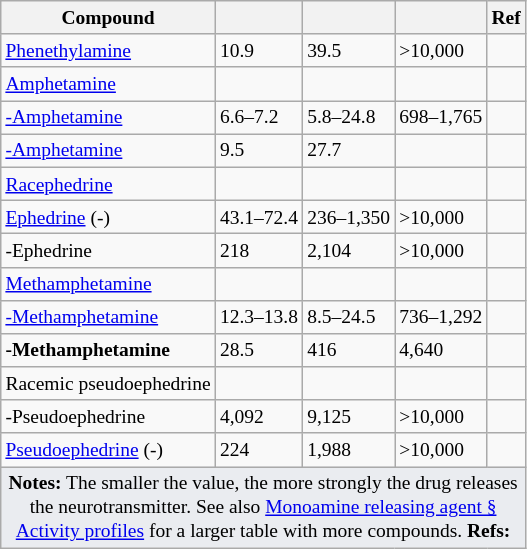<table class="wikitable floatright" style="font-size:small;">
<tr>
<th>Compound</th>
<th data-sort-type="number"></th>
<th data-sort-type="number"></th>
<th data-sort-type="number"></th>
<th>Ref</th>
</tr>
<tr>
<td><a href='#'>Phenethylamine</a></td>
<td>10.9</td>
<td>39.5</td>
<td>>10,000</td>
<td></td>
</tr>
<tr>
<td><a href='#'>Amphetamine</a></td>
<td></td>
<td></td>
<td></td>
<td></td>
</tr>
<tr>
<td><a href='#'>-Amphetamine</a></td>
<td>6.6–7.2</td>
<td>5.8–24.8</td>
<td>698–1,765</td>
<td></td>
</tr>
<tr>
<td><a href='#'>-Amphetamine</a></td>
<td>9.5</td>
<td>27.7</td>
<td></td>
<td></td>
</tr>
<tr>
<td><a href='#'>Racephedrine</a></td>
<td></td>
<td></td>
<td></td>
<td></td>
</tr>
<tr>
<td><a href='#'>Ephedrine</a> (-)</td>
<td>43.1–72.4</td>
<td>236–1,350</td>
<td>>10,000</td>
<td></td>
</tr>
<tr>
<td>-Ephedrine</td>
<td>218</td>
<td>2,104</td>
<td>>10,000</td>
<td></td>
</tr>
<tr>
<td><a href='#'>Methamphetamine</a></td>
<td></td>
<td></td>
<td></td>
<td></td>
</tr>
<tr>
<td><a href='#'>-Methamphetamine</a></td>
<td>12.3–13.8</td>
<td>8.5–24.5</td>
<td>736–1,292</td>
<td></td>
</tr>
<tr>
<td><strong>-Methamphetamine</strong></td>
<td>28.5</td>
<td>416</td>
<td>4,640</td>
<td></td>
</tr>
<tr>
<td>Racemic pseudoephedrine</td>
<td></td>
<td></td>
<td></td>
<td></td>
</tr>
<tr>
<td>-Pseudoephedrine</td>
<td>4,092</td>
<td>9,125</td>
<td>>10,000</td>
<td></td>
</tr>
<tr>
<td><a href='#'>Pseudoephedrine</a> (-)</td>
<td>224</td>
<td>1,988</td>
<td>>10,000</td>
<td></td>
</tr>
<tr>
<td colspan="7" style="width: 1px; background-color:#eaecf0; text-align: center;"><strong>Notes:</strong> The smaller the value, the more strongly the drug releases the neurotransmitter. See also <a href='#'>Monoamine releasing agent § Activity profiles</a> for a larger table with more compounds. <strong>Refs:</strong> </td>
</tr>
</table>
